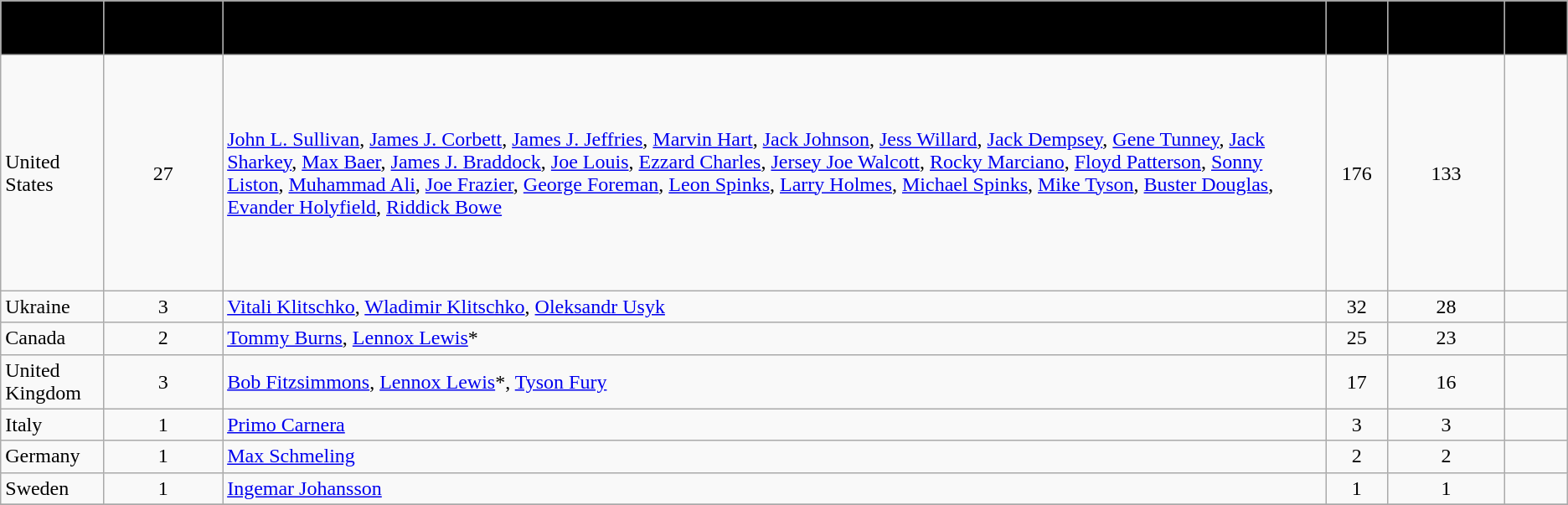<table class="wikitable sortable">
<tr>
<th style="background: #D1EEEE; background: black;« width=»10%"><span>Country</span></th>
<th style="background: #D1EEEE; background: black;« width=»10%"><span>No. of champions</span></th>
<th style="background: #D1EEEE; background: black;« width=»10%"><span>Boxers by Name</span></th>
<th style="background: #D1EEEE; background: black;« width=»10%"><span>Title wins</span></th>
<th style="background: #D1EEEE; background: black;« width=»10%"><span>Beaten opponents</span></th>
<th style="background: #D1EEEE; background: black;« width=»10%"><span>Fights</span></th>
</tr>
<tr>
<td>United States</td>
<td align=center>27</td>
<td><a href='#'>John L. Sullivan</a>, <a href='#'>James J. Corbett</a>, <a href='#'>James J. Jeffries</a>, <a href='#'>Marvin Hart</a>, <a href='#'>Jack Johnson</a>, <a href='#'>Jess Willard</a>, <a href='#'>Jack Dempsey</a>, <a href='#'>Gene Tunney</a>, <a href='#'>Jack Sharkey</a>, <a href='#'>Max Baer</a>, <a href='#'>James J. Braddock</a>, <a href='#'>Joe Louis</a>, <a href='#'>Ezzard Charles</a>, <a href='#'>Jersey Joe Walcott</a>, <a href='#'>Rocky Marciano</a>, <a href='#'>Floyd Patterson</a>, <a href='#'>Sonny Liston</a>, <a href='#'>Muhammad Ali</a>, <a href='#'>Joe Frazier</a>, <a href='#'>George Foreman</a>, <a href='#'>Leon Spinks</a>, <a href='#'>Larry Holmes</a>, <a href='#'>Michael Spinks</a>, <a href='#'>Mike Tyson</a>, <a href='#'>Buster Douglas</a>, <a href='#'>Evander Holyfield</a>, <a href='#'>Riddick Bowe</a></td>
<td align=center>176</td>
<td align=center>133</td>
<td><br><br><br><br><br><br><br><br><br><br></td>
</tr>
<tr>
<td>Ukraine</td>
<td align=center>3</td>
<td align=left><a href='#'>Vitali Klitschko</a>, <a href='#'>Wladimir Klitschko</a>, <a href='#'>Oleksandr Usyk</a></td>
<td align=center>32</td>
<td align=center>28</td>
<td></td>
</tr>
<tr>
<td>Canada</td>
<td align=center>2</td>
<td align=left><a href='#'>Tommy Burns</a>, <a href='#'>Lennox Lewis</a>*</td>
<td align=center>25</td>
<td align=center>23</td>
<td></td>
</tr>
<tr>
<td>United Kingdom</td>
<td align=center>3</td>
<td align=left><a href='#'>Bob Fitzsimmons</a>, <a href='#'>Lennox Lewis</a>*, <a href='#'>Tyson Fury</a></td>
<td align=center>17</td>
<td align=center>16</td>
<td></td>
</tr>
<tr>
<td>Italy</td>
<td align=center>1</td>
<td align=left><a href='#'>Primo Carnera</a></td>
<td align=center>3</td>
<td align=center>3</td>
<td></td>
</tr>
<tr>
<td>Germany</td>
<td align="center">1</td>
<td align="left"><a href='#'>Max Schmeling</a></td>
<td align=center>2</td>
<td align=center>2</td>
<td></td>
</tr>
<tr>
<td>Sweden</td>
<td align=center>1</td>
<td align=left><a href='#'>Ingemar Johansson</a></td>
<td align=center>1</td>
<td align=center>1</td>
<td></td>
</tr>
<tr>
</tr>
</table>
